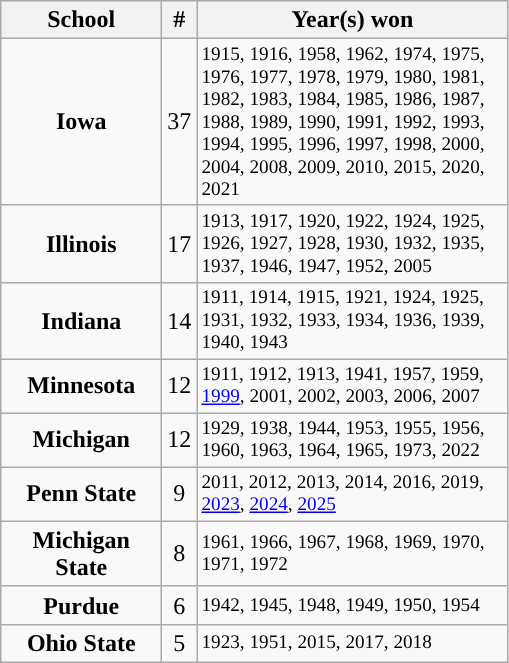<table class="wikitable sortable" style="text-align:center">
<tr>
<th width="100px">School</th>
<th>#</th>
<th width="200px">Year(s) won</th>
</tr>
<tr>
<td><strong>Iowa</strong></td>
<td>37</td>
<td style="text-align:left; font-size:80%;">1915, 1916, 1958, 1962, 1974, 1975, 1976, 1977, 1978, 1979, 1980, 1981, 1982, 1983, 1984, 1985, 1986, 1987, 1988, 1989, 1990, 1991, 1992, 1993, 1994, 1995, 1996, 1997, 1998, 2000, 2004, 2008, 2009, 2010, 2015, 2020, 2021</td>
</tr>
<tr>
<td><strong>Illinois</strong></td>
<td>17</td>
<td style="text-align:left; font-size:80%;">1913, 1917, 1920, 1922, 1924, 1925, 1926, 1927, 1928, 1930, 1932, 1935, 1937, 1946, 1947, 1952, 2005</td>
</tr>
<tr>
<td><strong>Indiana</strong></td>
<td>14</td>
<td style="text-align:left; font-size:80%;">1911, 1914, 1915, 1921, 1924, 1925, 1931, 1932, 1933, 1934, 1936, 1939, 1940, 1943</td>
</tr>
<tr>
<td><strong>Minnesota</strong></td>
<td>12</td>
<td style="text-align:left; font-size:80%;">1911, 1912, 1913, 1941, 1957, 1959, <a href='#'>1999</a>, 2001, 2002, 2003, 2006, 2007</td>
</tr>
<tr>
<td><strong>Michigan</strong></td>
<td>12</td>
<td style="text-align:left; font-size:80%;">1929, 1938, 1944, 1953, 1955, 1956, 1960, 1963, 1964, 1965, 1973, 2022</td>
</tr>
<tr>
<td><strong>Penn State</strong></td>
<td>9</td>
<td style="text-align:left; font-size:80%;">2011, 2012, 2013, 2014, 2016, 2019, <a href='#'>2023</a>, <a href='#'>2024</a>, <a href='#'>2025</a></td>
</tr>
<tr>
<td><strong>Michigan State</strong></td>
<td>8</td>
<td style="text-align:left; font-size:80%;">1961, 1966, 1967, 1968, 1969, 1970, 1971, 1972</td>
</tr>
<tr>
<td><strong>Purdue</strong></td>
<td>6</td>
<td style="text-align:left; font-size:80%;">1942, 1945, 1948, 1949, 1950, 1954</td>
</tr>
<tr>
<td><strong>Ohio State</strong></td>
<td>5</td>
<td style="text-align:left; font-size:80%;">1923, 1951, 2015, 2017, 2018</td>
</tr>
</table>
